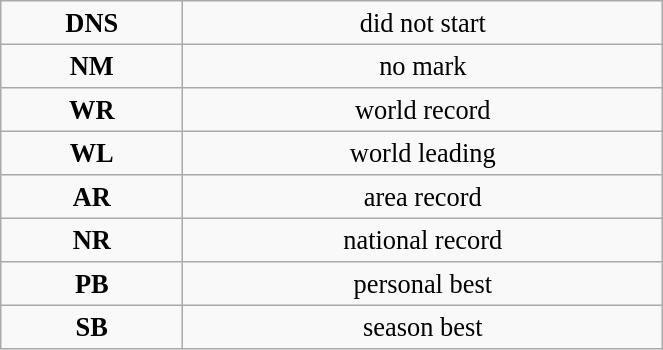<table class="wikitable" style=" text-align:center; font-size:110%;" width="35%">
<tr>
<td><strong>DNS</strong></td>
<td>did not start</td>
</tr>
<tr>
<td><strong>NM</strong></td>
<td>no mark</td>
</tr>
<tr>
<td><strong>WR</strong></td>
<td>world record</td>
</tr>
<tr>
<td><strong>WL</strong></td>
<td>world leading</td>
</tr>
<tr>
<td><strong>AR</strong></td>
<td>area record</td>
</tr>
<tr>
<td><strong>NR</strong></td>
<td>national record</td>
</tr>
<tr>
<td><strong>PB</strong></td>
<td>personal best</td>
</tr>
<tr>
<td><strong>SB</strong></td>
<td>season best</td>
</tr>
</table>
